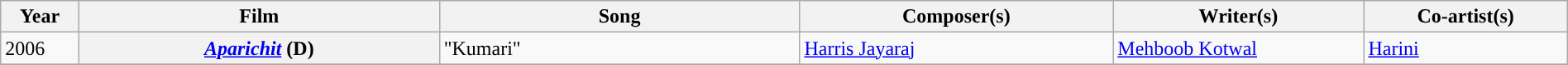<table class="wikitable plainrowheaders" width="100%" textcolor:#000;">
<tr style="background:#b0e0e66;">
<th scope="col" width=5%><strong>Year</strong></th>
<th scope="col" width=23%><strong>Film</strong></th>
<th scope="col" width=23%><strong>Song</strong></th>
<th scope="col" width=20%><strong>Composer(s)</strong></th>
<th scope="col" width=16%><strong>Writer(s)</strong></th>
<th scope="col" width=18%><strong>Co-artist(s)</strong></th>
</tr>
<tr>
<td>2006</td>
<th><em><a href='#'>Aparichit</a></em> (D)</th>
<td>"Kumari"</td>
<td><a href='#'>Harris Jayaraj</a></td>
<td><a href='#'>Mehboob Kotwal</a></td>
<td><a href='#'>Harini</a></td>
</tr>
<tr>
</tr>
</table>
